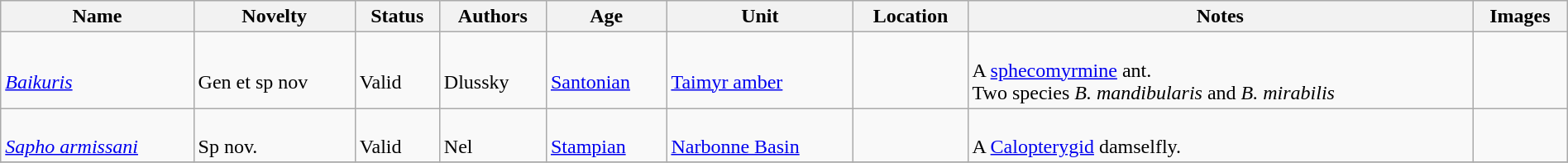<table class="wikitable sortable" align="center" width="100%">
<tr>
<th>Name</th>
<th>Novelty</th>
<th>Status</th>
<th>Authors</th>
<th>Age</th>
<th>Unit</th>
<th>Location</th>
<th>Notes</th>
<th>Images</th>
</tr>
<tr>
<td><br><em><a href='#'>Baikuris</a></em></td>
<td><br>Gen et sp nov</td>
<td><br>Valid</td>
<td><br>Dlussky</td>
<td><br><a href='#'>Santonian</a></td>
<td><br><a href='#'>Taimyr amber</a></td>
<td><br></td>
<td><br>A <a href='#'>sphecomyrmine</a> ant.<br> Two species <em>B. mandibularis</em> and <em>B. mirabilis</em></td>
<td><br></td>
</tr>
<tr>
<td><br><em><a href='#'>Sapho armissani</a></em></td>
<td><br>Sp nov.</td>
<td><br>Valid</td>
<td><br>Nel</td>
<td><br><a href='#'>Stampian</a></td>
<td><br><a href='#'>Narbonne Basin</a></td>
<td><br></td>
<td><br>A <a href='#'>Calopterygid</a> damselfly.</td>
<td><br></td>
</tr>
<tr>
</tr>
</table>
